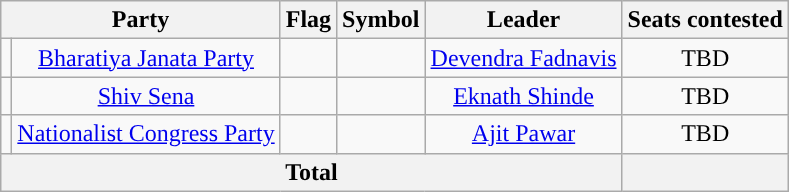<table class="wikitable" style="text-align:center;">
<tr>
<th colspan="2">Party</th>
<th>Flag</th>
<th>Symbol</th>
<th>Leader</th>
<th>Seats contested</th>
</tr>
<tr>
<td></td>
<td><a href='#'>Bharatiya Janata Party</a></td>
<td></td>
<td></td>
<td><a href='#'>Devendra Fadnavis</a></td>
<td>TBD</td>
</tr>
<tr>
<td></td>
<td><a href='#'>Shiv Sena</a></td>
<td></td>
<td></td>
<td><a href='#'>Eknath Shinde</a></td>
<td>TBD</td>
</tr>
<tr>
<td></td>
<td><a href='#'>Nationalist Congress Party</a></td>
<td></td>
<td></td>
<td><a href='#'>Ajit Pawar</a></td>
<td>TBD</td>
</tr>
<tr>
<th colspan="5">Total</th>
<th></th>
</tr>
</table>
